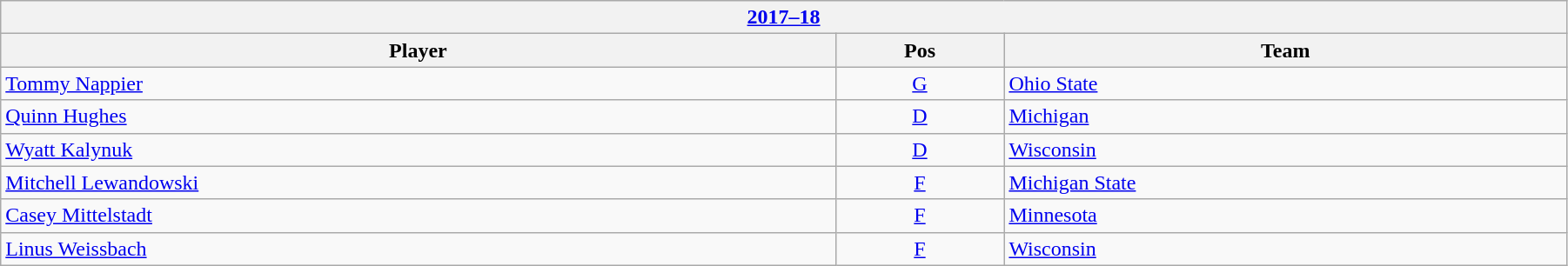<table class="wikitable" width=95%>
<tr>
<th colspan=3><a href='#'>2017–18</a></th>
</tr>
<tr>
<th>Player</th>
<th>Pos</th>
<th>Team</th>
</tr>
<tr>
<td><a href='#'>Tommy Nappier</a></td>
<td style="text-align:center;"><a href='#'>G</a></td>
<td><a href='#'>Ohio State</a></td>
</tr>
<tr>
<td><a href='#'>Quinn Hughes</a></td>
<td style="text-align:center;"><a href='#'>D</a></td>
<td><a href='#'>Michigan</a></td>
</tr>
<tr>
<td><a href='#'>Wyatt Kalynuk</a></td>
<td style="text-align:center;"><a href='#'>D</a></td>
<td><a href='#'>Wisconsin</a></td>
</tr>
<tr>
<td><a href='#'>Mitchell Lewandowski</a></td>
<td style="text-align:center;"><a href='#'>F</a></td>
<td><a href='#'>Michigan State</a></td>
</tr>
<tr>
<td><a href='#'>Casey Mittelstadt</a></td>
<td style="text-align:center;"><a href='#'>F</a></td>
<td><a href='#'>Minnesota</a></td>
</tr>
<tr>
<td><a href='#'>Linus Weissbach</a></td>
<td style="text-align:center;"><a href='#'>F</a></td>
<td><a href='#'>Wisconsin</a></td>
</tr>
</table>
